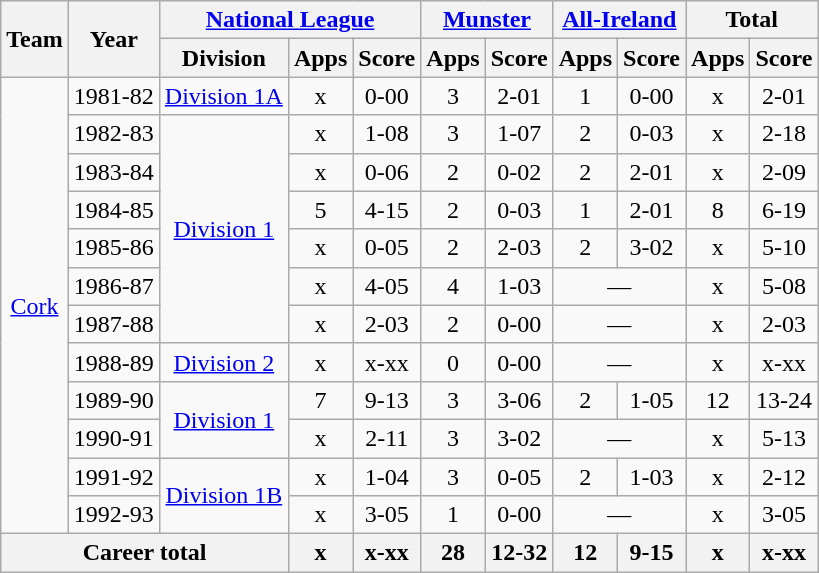<table class="wikitable" style="text-align:center">
<tr>
<th rowspan="2">Team</th>
<th rowspan="2">Year</th>
<th colspan="3"><a href='#'>National League</a></th>
<th colspan="2"><a href='#'>Munster</a></th>
<th colspan="2"><a href='#'>All-Ireland</a></th>
<th colspan="2">Total</th>
</tr>
<tr>
<th>Division</th>
<th>Apps</th>
<th>Score</th>
<th>Apps</th>
<th>Score</th>
<th>Apps</th>
<th>Score</th>
<th>Apps</th>
<th>Score</th>
</tr>
<tr>
<td rowspan="12"><a href='#'>Cork</a></td>
<td>1981-82</td>
<td rowspan="1"><a href='#'>Division 1A</a></td>
<td>x</td>
<td>0-00</td>
<td>3</td>
<td>2-01</td>
<td>1</td>
<td>0-00</td>
<td>x</td>
<td>2-01</td>
</tr>
<tr>
<td>1982-83</td>
<td rowspan="6"><a href='#'>Division 1</a></td>
<td>x</td>
<td>1-08</td>
<td>3</td>
<td>1-07</td>
<td>2</td>
<td>0-03</td>
<td>x</td>
<td>2-18</td>
</tr>
<tr>
<td>1983-84</td>
<td>x</td>
<td>0-06</td>
<td>2</td>
<td>0-02</td>
<td>2</td>
<td>2-01</td>
<td>x</td>
<td>2-09</td>
</tr>
<tr>
<td>1984-85</td>
<td>5</td>
<td>4-15</td>
<td>2</td>
<td>0-03</td>
<td>1</td>
<td>2-01</td>
<td>8</td>
<td>6-19</td>
</tr>
<tr>
<td>1985-86</td>
<td>x</td>
<td>0-05</td>
<td>2</td>
<td>2-03</td>
<td>2</td>
<td>3-02</td>
<td>x</td>
<td>5-10</td>
</tr>
<tr>
<td>1986-87</td>
<td>x</td>
<td>4-05</td>
<td>4</td>
<td>1-03</td>
<td colspan=2>—</td>
<td>x</td>
<td>5-08</td>
</tr>
<tr>
<td>1987-88</td>
<td>x</td>
<td>2-03</td>
<td>2</td>
<td>0-00</td>
<td colspan=2>—</td>
<td>x</td>
<td>2-03</td>
</tr>
<tr>
<td>1988-89</td>
<td rowspan="1"><a href='#'>Division 2</a></td>
<td>x</td>
<td>x-xx</td>
<td>0</td>
<td>0-00</td>
<td colspan=2>—</td>
<td>x</td>
<td>x-xx</td>
</tr>
<tr>
<td>1989-90</td>
<td rowspan="2"><a href='#'>Division 1</a></td>
<td>7</td>
<td>9-13</td>
<td>3</td>
<td>3-06</td>
<td>2</td>
<td>1-05</td>
<td>12</td>
<td>13-24</td>
</tr>
<tr>
<td>1990-91</td>
<td>x</td>
<td>2-11</td>
<td>3</td>
<td>3-02</td>
<td colspan=2>—</td>
<td>x</td>
<td>5-13</td>
</tr>
<tr>
<td>1991-92</td>
<td rowspan="2"><a href='#'>Division 1B</a></td>
<td>x</td>
<td>1-04</td>
<td>3</td>
<td>0-05</td>
<td>2</td>
<td>1-03</td>
<td>x</td>
<td>2-12</td>
</tr>
<tr>
<td>1992-93</td>
<td>x</td>
<td>3-05</td>
<td>1</td>
<td>0-00</td>
<td colspan=2>—</td>
<td>x</td>
<td>3-05</td>
</tr>
<tr>
<th colspan="3">Career total</th>
<th>x</th>
<th>x-xx</th>
<th>28</th>
<th>12-32</th>
<th>12</th>
<th>9-15</th>
<th>x</th>
<th>x-xx</th>
</tr>
</table>
